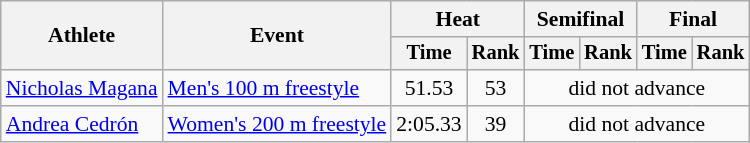<table class=wikitable style="font-size:90%">
<tr>
<th rowspan="2">Athlete</th>
<th rowspan="2">Event</th>
<th colspan="2">Heat</th>
<th colspan="2">Semifinal</th>
<th colspan="2">Final</th>
</tr>
<tr style="font-size:95%">
<th>Time</th>
<th>Rank</th>
<th>Time</th>
<th>Rank</th>
<th>Time</th>
<th>Rank</th>
</tr>
<tr align=center>
<td align=left><a href='#'>Nicholas Magana</a></td>
<td align=left><a href='#'>Men's 100 m freestyle</a></td>
<td>51.53</td>
<td>53</td>
<td colspan=4>did not advance</td>
</tr>
<tr align=center>
<td align=left><a href='#'>Andrea Cedrón</a></td>
<td align=left><a href='#'>Women's 200 m freestyle</a></td>
<td>2:05.33</td>
<td>39</td>
<td colspan=4>did not advance</td>
</tr>
</table>
